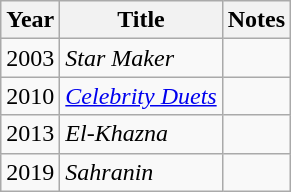<table class="wikitable sortable">
<tr>
<th>Year</th>
<th class="unsortable">Title</th>
<th class="unsortable">Notes</th>
</tr>
<tr>
<td>2003</td>
<td><em>Star Maker</em></td>
<td></td>
</tr>
<tr>
<td>2010</td>
<td><em><a href='#'>Celebrity Duets</a></em></td>
<td></td>
</tr>
<tr>
<td>2013</td>
<td><em>El-Khazna</em></td>
<td></td>
</tr>
<tr>
<td>2019</td>
<td><em>Sahranin</em></td>
<td></td>
</tr>
</table>
